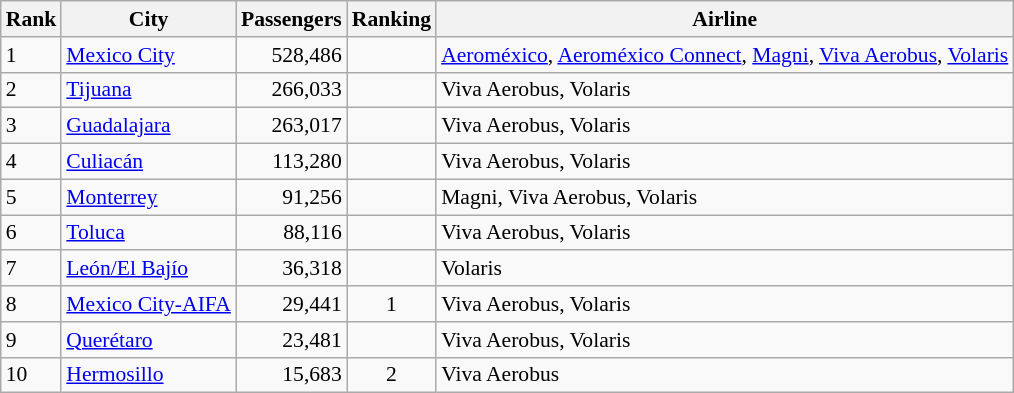<table class="wikitable" style="font-size: 90%" width= align=>
<tr>
<th>Rank</th>
<th>City</th>
<th>Passengers</th>
<th>Ranking</th>
<th>Airline</th>
</tr>
<tr>
<td>1</td>
<td><a href='#'>Mexico City</a></td>
<td align="right">528,486</td>
<td align="center"></td>
<td><a href='#'>Aeroméxico</a>, <a href='#'>Aeroméxico Connect</a>, <a href='#'>Magni</a>, <a href='#'>Viva Aerobus</a>, <a href='#'>Volaris</a></td>
</tr>
<tr>
<td>2</td>
<td><a href='#'>Tijuana</a></td>
<td align="right">266,033</td>
<td align="center"></td>
<td>Viva Aerobus, Volaris</td>
</tr>
<tr>
<td>3</td>
<td><a href='#'>Guadalajara</a></td>
<td align="right">263,017</td>
<td align="center"></td>
<td>Viva Aerobus, Volaris</td>
</tr>
<tr>
<td>4</td>
<td><a href='#'>Culiacán</a></td>
<td align="right">113,280</td>
<td align="center"></td>
<td>Viva Aerobus, Volaris</td>
</tr>
<tr>
<td>5</td>
<td><a href='#'>Monterrey</a></td>
<td align="right">91,256</td>
<td align="center"></td>
<td>Magni, Viva Aerobus, Volaris</td>
</tr>
<tr>
<td>6</td>
<td><a href='#'>Toluca</a></td>
<td align="right">88,116</td>
<td align="center"></td>
<td>Viva Aerobus, Volaris</td>
</tr>
<tr>
<td>7</td>
<td><a href='#'>León/El Bajío</a></td>
<td align="right">36,318</td>
<td align="center"></td>
<td>Volaris</td>
</tr>
<tr>
<td>8</td>
<td><a href='#'>Mexico City-AIFA</a></td>
<td align="right">29,441</td>
<td align="center"> 1</td>
<td>Viva Aerobus, Volaris</td>
</tr>
<tr>
<td>9</td>
<td><a href='#'>Querétaro</a></td>
<td align="right">23,481</td>
<td align="center"></td>
<td>Viva Aerobus, Volaris</td>
</tr>
<tr>
<td>10</td>
<td><a href='#'>Hermosillo</a></td>
<td align="right">15,683</td>
<td align="center"> 2</td>
<td>Viva Aerobus</td>
</tr>
</table>
